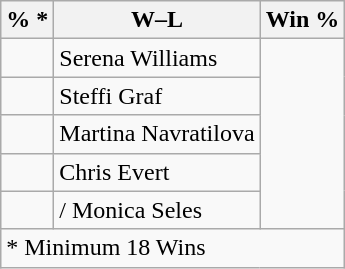<table class="wikitable">
<tr>
<th>% *</th>
<th>W–L</th>
<th>Win %</th>
</tr>
<tr>
<td></td>
<td> Serena Williams</td>
</tr>
<tr>
<td></td>
<td> Steffi Graf</td>
</tr>
<tr>
<td></td>
<td> Martina Navratilova</td>
</tr>
<tr>
<td></td>
<td> Chris Evert</td>
</tr>
<tr>
<td></td>
<td>/ Monica Seles</td>
</tr>
<tr>
<td colspan="3">* Minimum 18 Wins</td>
</tr>
</table>
